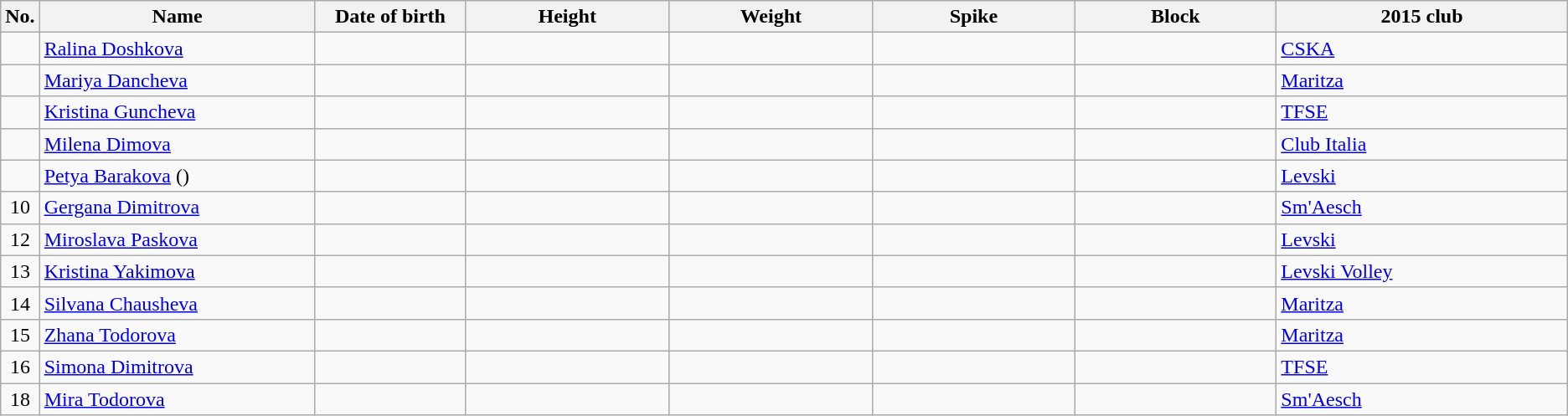<table class="wikitable sortable" style="text-align:center;">
<tr>
<th>No.</th>
<th style="width:15em">Name</th>
<th style="width:8em">Date of birth</th>
<th style="width:11em">Height</th>
<th style="width:11em">Weight</th>
<th style="width:11em">Spike</th>
<th style="width:11em">Block</th>
<th style="width:16em">2015 club</th>
</tr>
<tr>
<td></td>
<td align=left><a href='#'>Ralina Doshkova</a></td>
<td align=right></td>
<td></td>
<td></td>
<td></td>
<td></td>
<td align=left> <a href='#'>CSKA</a></td>
</tr>
<tr>
<td></td>
<td align=left><a href='#'>Mariya Dancheva</a></td>
<td align=right></td>
<td></td>
<td></td>
<td></td>
<td></td>
<td align=left> <a href='#'>Maritza</a></td>
</tr>
<tr>
<td></td>
<td align=left><a href='#'>Kristina Guncheva</a></td>
<td align=right></td>
<td></td>
<td></td>
<td></td>
<td></td>
<td align=left> <a href='#'>TFSE</a></td>
</tr>
<tr>
<td></td>
<td align=left><a href='#'>Milena Dimova</a></td>
<td align=right></td>
<td></td>
<td></td>
<td></td>
<td></td>
<td align=left> <a href='#'>Club Italia</a></td>
</tr>
<tr>
<td></td>
<td align=left><a href='#'>Petya Barakova</a> ()</td>
<td align=right></td>
<td></td>
<td></td>
<td></td>
<td></td>
<td align=left> <a href='#'>Levski</a></td>
</tr>
<tr>
<td>10</td>
<td align=left><a href='#'>Gergana Dimitrova</a></td>
<td align=right></td>
<td></td>
<td></td>
<td></td>
<td></td>
<td align=left> <a href='#'>Sm'Aesch</a></td>
</tr>
<tr>
<td>12</td>
<td align=left><a href='#'>Miroslava Paskova</a></td>
<td align=right></td>
<td></td>
<td></td>
<td></td>
<td></td>
<td align=left> <a href='#'>Levski</a></td>
</tr>
<tr>
<td>13</td>
<td align=left><a href='#'>Kristina Yakimova</a></td>
<td align=right></td>
<td></td>
<td></td>
<td></td>
<td></td>
<td align=left> <a href='#'>Levski Volley</a></td>
</tr>
<tr>
<td>14</td>
<td align=left><a href='#'>Silvana Chausheva</a></td>
<td align=right></td>
<td></td>
<td></td>
<td></td>
<td></td>
<td align=left> <a href='#'>Maritza</a></td>
</tr>
<tr>
<td>15</td>
<td align=left><a href='#'>Zhana Todorova</a></td>
<td align=right></td>
<td></td>
<td></td>
<td></td>
<td></td>
<td align=left> <a href='#'>Maritza</a></td>
</tr>
<tr>
<td>16</td>
<td align=left><a href='#'>Simona Dimitrova</a></td>
<td align=right></td>
<td></td>
<td></td>
<td></td>
<td></td>
<td align=left> <a href='#'>TFSE</a></td>
</tr>
<tr>
<td>18</td>
<td align=left><a href='#'>Mira Todorova</a></td>
<td align=right></td>
<td></td>
<td></td>
<td></td>
<td></td>
<td align=left> <a href='#'>Sm'Aesch</a></td>
</tr>
</table>
